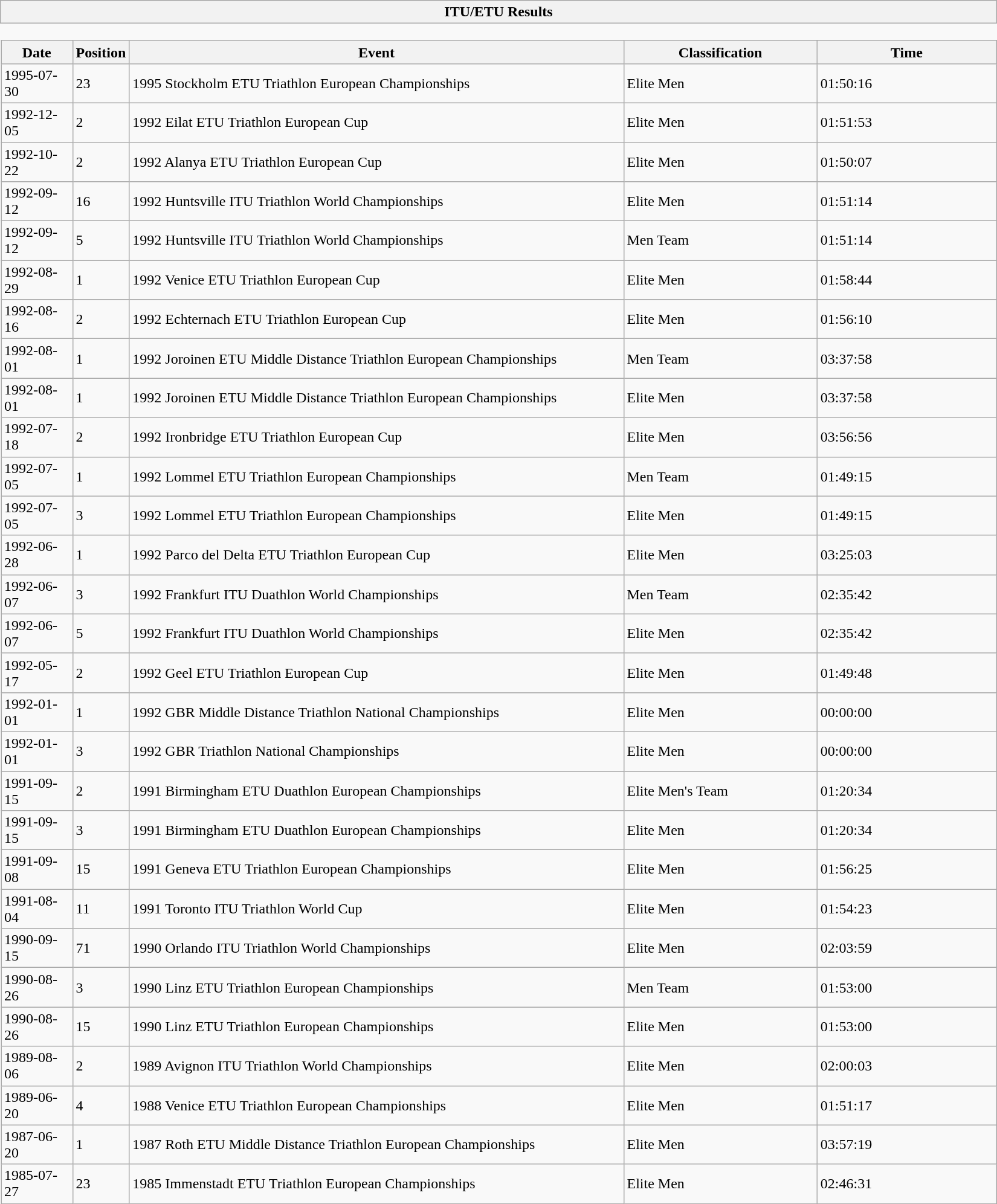<table class="wikitable collapsible collapsed" style="border:none; width:1100px;">
<tr>
<th>ITU/ETU Results</th>
</tr>
<tr>
<td style="padding:0; border:none;"><br><table class="wikitable sortable" style="margin:0; width:100%;">
<tr>
<th style="width:100px">Date</th>
<th style="width:50px">Position</th>
<th style="width:900px">Event</th>
<th style="width:300px">Classification</th>
<th style="width:300px">Time</th>
</tr>
<tr>
<td>1995-07-30</td>
<td>23</td>
<td>1995 Stockholm ETU Triathlon European Championships</td>
<td>Elite Men</td>
<td>01:50:16</td>
</tr>
<tr>
<td>1992-12-05</td>
<td>2</td>
<td>1992 Eilat ETU Triathlon European Cup</td>
<td>Elite Men</td>
<td>01:51:53</td>
</tr>
<tr>
<td>1992-10-22</td>
<td>2</td>
<td>1992 Alanya ETU Triathlon European Cup</td>
<td>Elite Men</td>
<td>01:50:07</td>
</tr>
<tr>
<td>1992-09-12</td>
<td>16</td>
<td>1992 Huntsville ITU Triathlon World Championships</td>
<td>Elite Men</td>
<td>01:51:14</td>
</tr>
<tr>
<td>1992-09-12</td>
<td>5</td>
<td>1992 Huntsville ITU Triathlon World Championships</td>
<td>Men Team</td>
<td>01:51:14</td>
</tr>
<tr>
<td>1992-08-29</td>
<td>1</td>
<td>1992 Venice ETU Triathlon European Cup</td>
<td>Elite Men</td>
<td>01:58:44</td>
</tr>
<tr>
<td>1992-08-16</td>
<td>2</td>
<td>1992 Echternach ETU Triathlon European Cup</td>
<td>Elite Men</td>
<td>01:56:10</td>
</tr>
<tr>
<td>1992-08-01</td>
<td>1</td>
<td>1992 Joroinen ETU Middle Distance Triathlon European Championships</td>
<td>Men Team</td>
<td>03:37:58</td>
</tr>
<tr>
<td>1992-08-01</td>
<td>1</td>
<td>1992 Joroinen ETU Middle Distance Triathlon European Championships</td>
<td>Elite Men</td>
<td>03:37:58</td>
</tr>
<tr>
<td>1992-07-18</td>
<td>2</td>
<td>1992 Ironbridge ETU Triathlon European Cup</td>
<td>Elite Men</td>
<td>03:56:56</td>
</tr>
<tr>
<td>1992-07-05</td>
<td>1</td>
<td>1992 Lommel ETU Triathlon European Championships</td>
<td>Men Team</td>
<td>01:49:15</td>
</tr>
<tr>
<td>1992-07-05</td>
<td>3</td>
<td>1992 Lommel ETU Triathlon European Championships</td>
<td>Elite Men</td>
<td>01:49:15</td>
</tr>
<tr>
<td>1992-06-28</td>
<td>1</td>
<td>1992 Parco del Delta ETU Triathlon European Cup</td>
<td>Elite Men</td>
<td>03:25:03</td>
</tr>
<tr>
<td>1992-06-07</td>
<td>3</td>
<td>1992 Frankfurt ITU Duathlon World Championships</td>
<td>Men Team</td>
<td>02:35:42</td>
</tr>
<tr>
<td>1992-06-07</td>
<td>5</td>
<td>1992 Frankfurt ITU Duathlon World Championships</td>
<td>Elite Men</td>
<td>02:35:42</td>
</tr>
<tr>
<td>1992-05-17</td>
<td>2</td>
<td>1992 Geel ETU Triathlon European Cup</td>
<td>Elite Men</td>
<td>01:49:48</td>
</tr>
<tr>
<td>1992-01-01</td>
<td>1</td>
<td>1992 GBR Middle Distance Triathlon National Championships</td>
<td>Elite Men</td>
<td>00:00:00</td>
</tr>
<tr>
<td>1992-01-01</td>
<td>3</td>
<td>1992 GBR Triathlon National Championships</td>
<td>Elite Men</td>
<td>00:00:00</td>
</tr>
<tr>
<td>1991-09-15</td>
<td>2</td>
<td>1991 Birmingham ETU Duathlon European Championships</td>
<td>Elite Men's Team</td>
<td>01:20:34</td>
</tr>
<tr>
<td>1991-09-15</td>
<td>3</td>
<td>1991 Birmingham ETU Duathlon European Championships</td>
<td>Elite Men</td>
<td>01:20:34</td>
</tr>
<tr>
<td>1991-09-08</td>
<td>15</td>
<td>1991 Geneva ETU Triathlon European Championships</td>
<td>Elite Men</td>
<td>01:56:25</td>
</tr>
<tr>
<td>1991-08-04</td>
<td>11</td>
<td>1991 Toronto ITU Triathlon World Cup</td>
<td>Elite Men</td>
<td>01:54:23</td>
</tr>
<tr>
<td>1990-09-15</td>
<td>71</td>
<td>1990 Orlando ITU Triathlon World Championships</td>
<td>Elite Men</td>
<td>02:03:59</td>
</tr>
<tr>
<td>1990-08-26</td>
<td>3</td>
<td>1990 Linz ETU Triathlon European Championships</td>
<td>Men Team</td>
<td>01:53:00</td>
</tr>
<tr>
<td>1990-08-26</td>
<td>15</td>
<td>1990 Linz ETU Triathlon European Championships</td>
<td>Elite Men</td>
<td>01:53:00</td>
</tr>
<tr>
<td>1989-08-06</td>
<td>2</td>
<td>1989 Avignon ITU Triathlon World Championships</td>
<td>Elite Men</td>
<td>02:00:03</td>
</tr>
<tr>
<td>1989-06-20</td>
<td>4</td>
<td>1988 Venice ETU Triathlon European Championships</td>
<td>Elite Men</td>
<td>01:51:17</td>
</tr>
<tr>
<td>1987-06-20</td>
<td>1</td>
<td>1987 Roth ETU Middle Distance Triathlon European Championships</td>
<td>Elite Men</td>
<td>03:57:19</td>
</tr>
<tr>
<td>1985-07-27</td>
<td>23</td>
<td>1985 Immenstadt ETU Triathlon European Championships</td>
<td>Elite Men</td>
<td>02:46:31</td>
</tr>
</table>
</td>
</tr>
</table>
